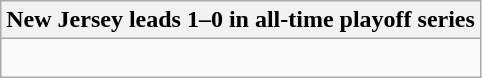<table class="wikitable collapsible collapsed">
<tr>
<th>New Jersey leads 1–0 in all-time playoff series</th>
</tr>
<tr>
<td><br></td>
</tr>
</table>
